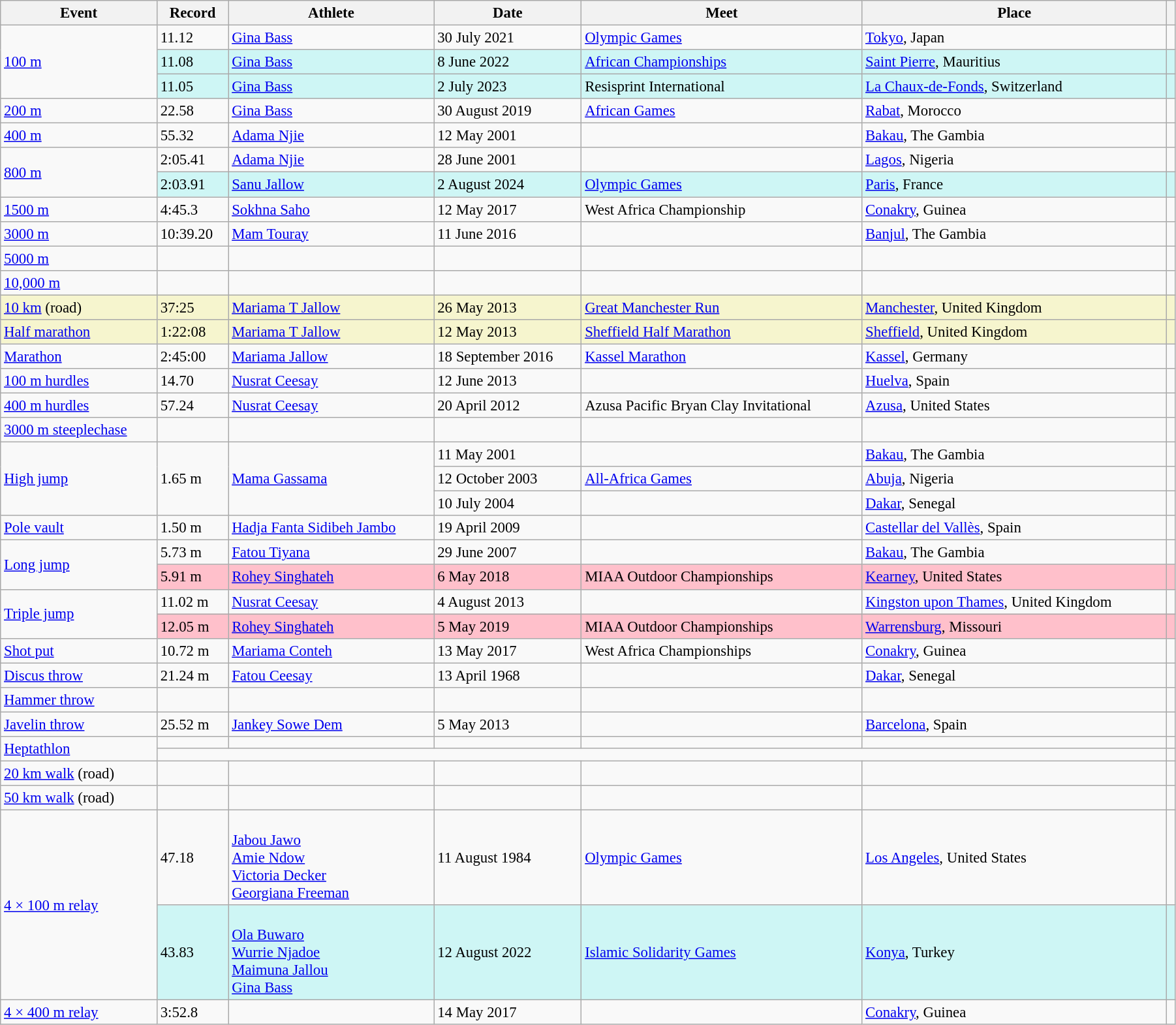<table class="wikitable" style="font-size:95%; width: 95%;">
<tr>
<th>Event</th>
<th>Record</th>
<th>Athlete</th>
<th>Date</th>
<th>Meet</th>
<th>Place</th>
<th></th>
</tr>
<tr>
<td rowspan=3><a href='#'>100 m</a></td>
<td>11.12 </td>
<td><a href='#'>Gina Bass</a></td>
<td>30 July 2021</td>
<td><a href='#'>Olympic Games</a></td>
<td><a href='#'>Tokyo</a>, Japan</td>
<td></td>
</tr>
<tr bgcolor=#CEF6F5>
<td>11.08 </td>
<td><a href='#'>Gina Bass</a></td>
<td>8 June 2022</td>
<td><a href='#'>African Championships</a></td>
<td><a href='#'>Saint Pierre</a>, Mauritius</td>
<td></td>
</tr>
<tr bgcolor=#CEF6F5>
<td>11.05 </td>
<td><a href='#'>Gina Bass</a></td>
<td>2 July 2023</td>
<td>Resisprint International</td>
<td><a href='#'>La Chaux-de-Fonds</a>, Switzerland</td>
<td></td>
</tr>
<tr>
<td><a href='#'>200 m</a></td>
<td>22.58 </td>
<td><a href='#'>Gina Bass</a></td>
<td>30 August 2019</td>
<td><a href='#'>African Games</a></td>
<td><a href='#'>Rabat</a>, Morocco</td>
<td></td>
</tr>
<tr>
<td><a href='#'>400 m</a></td>
<td>55.32</td>
<td><a href='#'>Adama Njie</a></td>
<td>12 May 2001</td>
<td></td>
<td><a href='#'>Bakau</a>, The Gambia</td>
<td></td>
</tr>
<tr>
<td rowspan=2><a href='#'>800 m</a></td>
<td>2:05.41</td>
<td><a href='#'>Adama Njie</a></td>
<td>28 June 2001</td>
<td></td>
<td><a href='#'>Lagos</a>, Nigeria</td>
<td></td>
</tr>
<tr style="background:#cef6f5;">
<td>2:03.91</td>
<td><a href='#'>Sanu Jallow</a></td>
<td>2 August 2024</td>
<td><a href='#'>Olympic Games</a></td>
<td><a href='#'>Paris</a>, France</td>
<td></td>
</tr>
<tr>
<td><a href='#'>1500 m</a></td>
<td>4:45.3</td>
<td><a href='#'>Sokhna Saho</a></td>
<td>12 May 2017</td>
<td>West Africa Championship</td>
<td><a href='#'>Conakry</a>, Guinea</td>
<td></td>
</tr>
<tr>
<td><a href='#'>3000 m</a></td>
<td>10:39.20</td>
<td><a href='#'>Mam Touray</a></td>
<td>11 June 2016</td>
<td></td>
<td><a href='#'>Banjul</a>, The Gambia</td>
<td></td>
</tr>
<tr>
<td><a href='#'>5000 m</a></td>
<td></td>
<td></td>
<td></td>
<td></td>
<td></td>
<td></td>
</tr>
<tr>
<td><a href='#'>10,000 m</a></td>
<td></td>
<td></td>
<td></td>
<td></td>
<td></td>
<td></td>
</tr>
<tr style="background:#f6F5CE;">
<td><a href='#'>10 km</a> (road)</td>
<td>37:25</td>
<td><a href='#'>Mariama T Jallow</a></td>
<td>26 May 2013</td>
<td><a href='#'>Great Manchester Run</a></td>
<td><a href='#'>Manchester</a>, United Kingdom</td>
<td></td>
</tr>
<tr style="background:#f6F5CE;">
<td><a href='#'>Half marathon</a></td>
<td>1:22:08</td>
<td><a href='#'>Mariama T Jallow</a></td>
<td>12 May 2013</td>
<td><a href='#'>Sheffield Half Marathon</a></td>
<td><a href='#'>Sheffield</a>, United Kingdom</td>
<td></td>
</tr>
<tr>
<td><a href='#'>Marathon</a></td>
<td>2:45:00</td>
<td><a href='#'>Mariama Jallow</a></td>
<td>18 September 2016</td>
<td><a href='#'>Kassel Marathon</a></td>
<td><a href='#'>Kassel</a>, Germany</td>
<td></td>
</tr>
<tr>
<td><a href='#'>100 m hurdles</a></td>
<td>14.70 </td>
<td><a href='#'>Nusrat Ceesay</a></td>
<td>12 June 2013</td>
<td></td>
<td><a href='#'>Huelva</a>, Spain</td>
<td></td>
</tr>
<tr>
<td><a href='#'>400 m hurdles</a></td>
<td>57.24</td>
<td><a href='#'>Nusrat Ceesay</a></td>
<td>20 April 2012</td>
<td>Azusa Pacific Bryan Clay Invitational</td>
<td><a href='#'>Azusa</a>, United States</td>
<td></td>
</tr>
<tr>
<td><a href='#'>3000 m steeplechase</a></td>
<td></td>
<td></td>
<td></td>
<td></td>
<td></td>
<td></td>
</tr>
<tr>
<td rowspan=3><a href='#'>High jump</a></td>
<td rowspan=3>1.65 m</td>
<td rowspan=3><a href='#'>Mama Gassama</a></td>
<td>11 May 2001</td>
<td></td>
<td><a href='#'>Bakau</a>, The Gambia</td>
<td></td>
</tr>
<tr>
<td>12 October 2003</td>
<td><a href='#'>All-Africa Games</a></td>
<td><a href='#'>Abuja</a>, Nigeria</td>
<td></td>
</tr>
<tr>
<td>10 July 2004</td>
<td></td>
<td><a href='#'>Dakar</a>, Senegal</td>
<td></td>
</tr>
<tr>
<td><a href='#'>Pole vault</a></td>
<td>1.50 m</td>
<td><a href='#'>Hadja Fanta Sidibeh Jambo</a></td>
<td>19 April 2009</td>
<td></td>
<td><a href='#'>Castellar del Vallès</a>, Spain</td>
<td></td>
</tr>
<tr>
<td rowspan=2><a href='#'>Long jump</a></td>
<td>5.73 m</td>
<td><a href='#'>Fatou Tiyana</a></td>
<td>29 June 2007</td>
<td></td>
<td><a href='#'>Bakau</a>, The Gambia</td>
<td></td>
</tr>
<tr style="background:pink">
<td>5.91 m</td>
<td><a href='#'>Rohey Singhateh</a></td>
<td>6 May 2018</td>
<td>MIAA Outdoor Championships</td>
<td><a href='#'>Kearney</a>, United States</td>
<td></td>
</tr>
<tr>
<td rowspan=2><a href='#'>Triple jump</a></td>
<td>11.02 m</td>
<td><a href='#'>Nusrat Ceesay</a></td>
<td>4 August 2013</td>
<td></td>
<td><a href='#'>Kingston upon Thames</a>, United Kingdom</td>
<td></td>
</tr>
<tr style="background:pink">
<td>12.05 m</td>
<td><a href='#'>Rohey Singhateh</a></td>
<td>5 May 2019</td>
<td>MIAA Outdoor Championships</td>
<td><a href='#'>Warrensburg</a>, Missouri</td>
<td></td>
</tr>
<tr>
<td><a href='#'>Shot put</a></td>
<td>10.72 m</td>
<td><a href='#'>Mariama Conteh</a></td>
<td>13 May 2017</td>
<td>West Africa Championships</td>
<td><a href='#'>Conakry</a>, Guinea</td>
<td></td>
</tr>
<tr>
<td><a href='#'>Discus throw</a></td>
<td>21.24 m</td>
<td><a href='#'>Fatou Ceesay</a></td>
<td>13 April 1968</td>
<td></td>
<td><a href='#'>Dakar</a>, Senegal</td>
<td></td>
</tr>
<tr>
<td><a href='#'>Hammer throw</a></td>
<td></td>
<td></td>
<td></td>
<td></td>
<td></td>
<td></td>
</tr>
<tr>
<td><a href='#'>Javelin throw</a></td>
<td>25.52 m</td>
<td><a href='#'>Jankey Sowe Dem</a></td>
<td>5 May 2013</td>
<td></td>
<td><a href='#'>Barcelona</a>, Spain</td>
<td></td>
</tr>
<tr>
<td rowspan=2><a href='#'>Heptathlon</a></td>
<td></td>
<td></td>
<td></td>
<td></td>
<td></td>
<td></td>
</tr>
<tr>
<td colspan=5></td>
<td></td>
</tr>
<tr>
<td><a href='#'>20 km walk</a> (road)</td>
<td></td>
<td></td>
<td></td>
<td></td>
<td></td>
<td></td>
</tr>
<tr>
<td><a href='#'>50 km walk</a> (road)</td>
<td></td>
<td></td>
<td></td>
<td></td>
<td></td>
<td></td>
</tr>
<tr>
<td rowspan=2><a href='#'>4 × 100 m relay</a></td>
<td>47.18</td>
<td><br><a href='#'>Jabou Jawo</a><br><a href='#'>Amie Ndow</a><br><a href='#'>Victoria Decker</a><br><a href='#'>Georgiana Freeman</a></td>
<td>11 August 1984</td>
<td><a href='#'>Olympic Games</a></td>
<td><a href='#'>Los Angeles</a>, United States</td>
<td></td>
</tr>
<tr style="background:#cef6f5;">
<td>43.83</td>
<td><br><a href='#'>Ola Buwaro</a><br><a href='#'>Wurrie Njadoe</a><br><a href='#'>Maimuna Jallou</a><br><a href='#'>Gina Bass</a></td>
<td>12 August 2022</td>
<td><a href='#'>Islamic Solidarity Games</a></td>
<td><a href='#'>Konya</a>, Turkey</td>
<td></td>
</tr>
<tr>
<td><a href='#'>4 × 400 m relay</a></td>
<td>3:52.8</td>
<td></td>
<td>14 May 2017</td>
<td></td>
<td><a href='#'>Conakry</a>, Guinea</td>
<td></td>
</tr>
</table>
